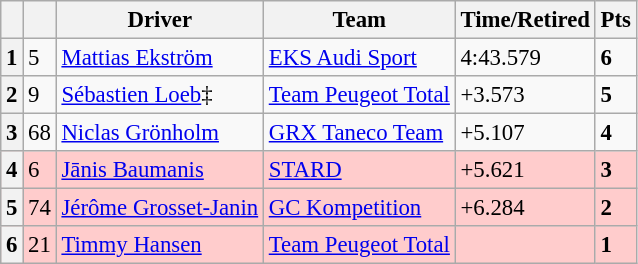<table class=wikitable style="font-size:95%">
<tr>
<th></th>
<th></th>
<th>Driver</th>
<th>Team</th>
<th>Time/Retired</th>
<th>Pts</th>
</tr>
<tr>
<th>1</th>
<td>5</td>
<td> <a href='#'>Mattias Ekström</a></td>
<td><a href='#'>EKS Audi Sport</a></td>
<td>4:43.579</td>
<td><strong>6</strong></td>
</tr>
<tr>
<th>2</th>
<td>9</td>
<td> <a href='#'>Sébastien Loeb</a>‡</td>
<td><a href='#'>Team Peugeot Total</a></td>
<td>+3.573</td>
<td><strong>5</strong></td>
</tr>
<tr>
<th>3</th>
<td>68</td>
<td> <a href='#'>Niclas Grönholm</a></td>
<td><a href='#'>GRX Taneco Team</a></td>
<td>+5.107</td>
<td><strong>4</strong></td>
</tr>
<tr style="background:#ffcccc;">
<th>4</th>
<td>6</td>
<td> <a href='#'>Jānis Baumanis</a></td>
<td><a href='#'>STARD</a></td>
<td>+5.621</td>
<td><strong>3</strong></td>
</tr>
<tr style="background:#ffcccc;">
<th>5</th>
<td>74</td>
<td> <a href='#'>Jérôme Grosset-Janin</a></td>
<td><a href='#'>GC Kompetition</a></td>
<td>+6.284</td>
<td><strong>2</strong></td>
</tr>
<tr style="background:#ffcccc;">
<th>6</th>
<td>21</td>
<td> <a href='#'>Timmy Hansen</a></td>
<td><a href='#'>Team Peugeot Total</a></td>
<td></td>
<td><strong>1</strong></td>
</tr>
</table>
